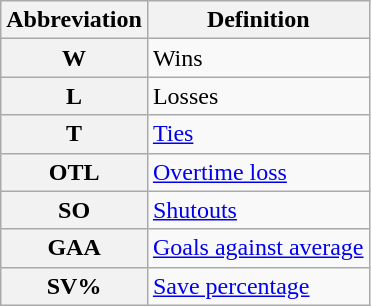<table class="wikitable">
<tr>
<th scope="col">Abbreviation</th>
<th scope="col">Definition</th>
</tr>
<tr>
<th scope="row">W</th>
<td>Wins</td>
</tr>
<tr>
<th scope="row">L</th>
<td>Losses</td>
</tr>
<tr>
<th scope="row">T</th>
<td><a href='#'>Ties</a></td>
</tr>
<tr>
<th scope="row">OTL</th>
<td><a href='#'>Overtime loss</a></td>
</tr>
<tr>
<th scope="row">SO</th>
<td><a href='#'>Shutouts</a></td>
</tr>
<tr>
<th scope="row">GAA</th>
<td><a href='#'>Goals against average</a></td>
</tr>
<tr>
<th scope="row">SV%</th>
<td><a href='#'>Save percentage</a></td>
</tr>
</table>
